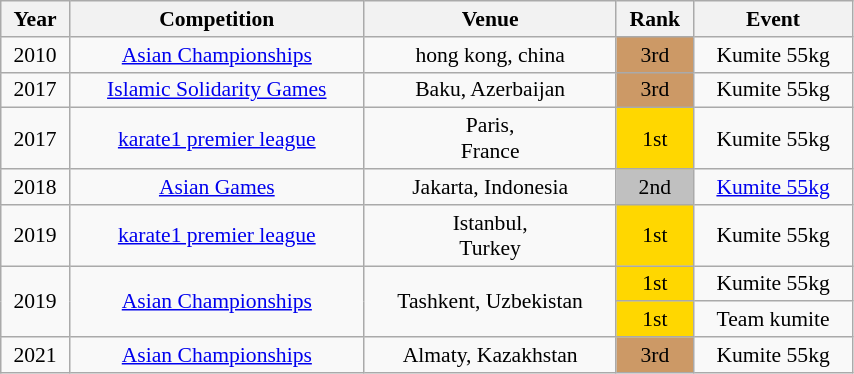<table class="wikitable sortable" width=45% style="font-size:90%; text-align:center;">
<tr>
<th>Year</th>
<th>Competition</th>
<th>Venue</th>
<th>Rank</th>
<th>Event</th>
</tr>
<tr>
<td>2010</td>
<td><a href='#'>Asian Championships</a></td>
<td>hong kong, china</td>
<td bgcolor="cc9966">3rd</td>
<td>Kumite 55kg</td>
</tr>
<tr>
<td>2017</td>
<td><a href='#'>Islamic Solidarity Games</a></td>
<td>Baku, Azerbaijan</td>
<td bgcolor="cc9966">3rd</td>
<td>Kumite 55kg</td>
</tr>
<tr>
<td>2017</td>
<td><a href='#'>karate1 premier league</a></td>
<td>Paris,<br>France</td>
<td bgcolor="gold">1st</td>
<td>Kumite 55kg</td>
</tr>
<tr>
<td>2018</td>
<td><a href='#'>Asian Games</a></td>
<td>Jakarta, Indonesia</td>
<td bgcolor="silver">2nd</td>
<td><a href='#'>Kumite 55kg</a></td>
</tr>
<tr>
<td>2019</td>
<td><a href='#'>karate1 premier league</a></td>
<td>Istanbul,<br>Turkey</td>
<td bgcolor="gold">1st</td>
<td>Kumite 55kg</td>
</tr>
<tr>
<td rowspan=2>2019</td>
<td rowspan=2><a href='#'>Asian Championships</a></td>
<td rowspan=2>Tashkent, Uzbekistan</td>
<td bgcolor="gold">1st</td>
<td>Kumite 55kg</td>
</tr>
<tr>
<td bgcolor="gold">1st</td>
<td>Team kumite</td>
</tr>
<tr>
<td>2021</td>
<td><a href='#'>Asian Championships</a></td>
<td>Almaty, Kazakhstan</td>
<td bgcolor="cc9966">3rd</td>
<td>Kumite 55kg</td>
</tr>
</table>
